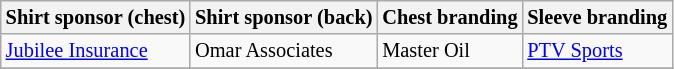<table class="wikitable"  style="font-size:85%;">
<tr>
<th>Shirt sponsor (chest)</th>
<th>Shirt sponsor (back)</th>
<th>Chest branding</th>
<th>Sleeve branding</th>
</tr>
<tr>
<td><a href='#'>Jubilee Insurance</a></td>
<td>Omar Associates</td>
<td>Master Oil</td>
<td><a href='#'>PTV Sports</a></td>
</tr>
<tr>
</tr>
</table>
